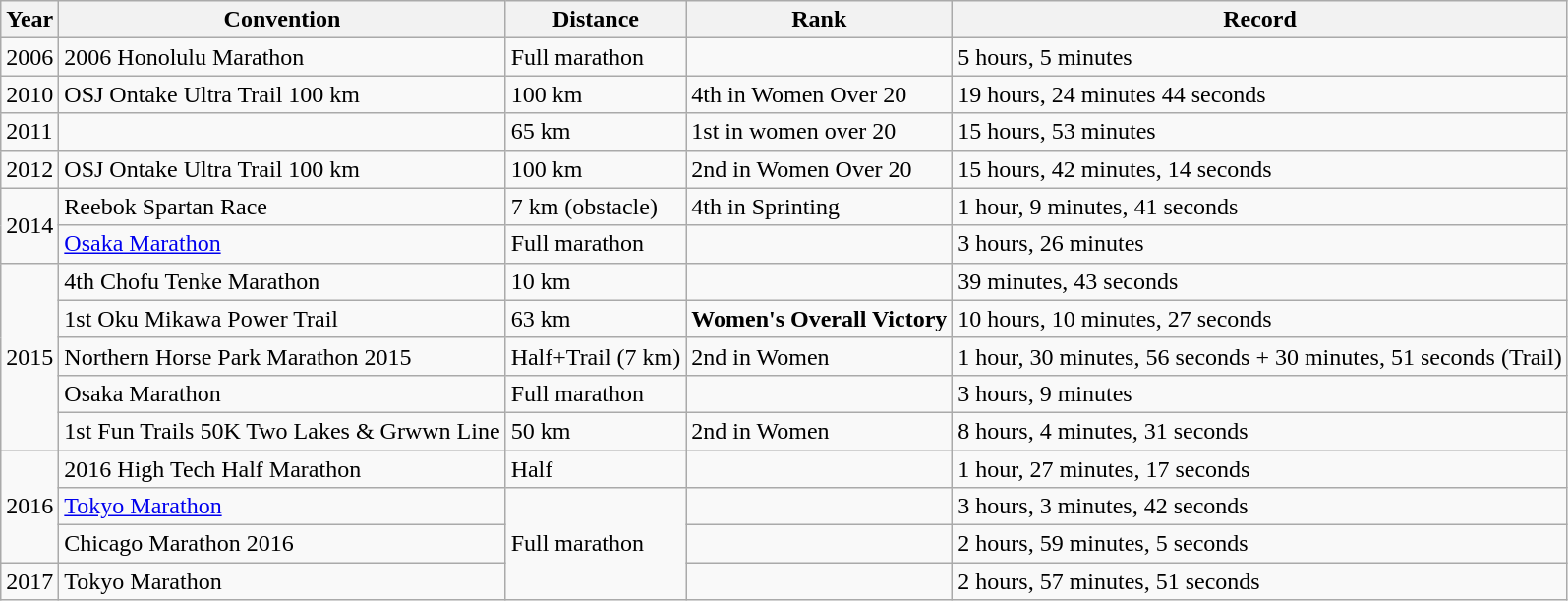<table class="wikitable">
<tr>
<th>Year</th>
<th>Convention</th>
<th>Distance</th>
<th>Rank</th>
<th>Record</th>
</tr>
<tr>
<td>2006</td>
<td>2006 Honolulu Marathon</td>
<td>Full marathon</td>
<td></td>
<td>5 hours, 5 minutes</td>
</tr>
<tr>
<td>2010</td>
<td>OSJ Ontake Ultra Trail 100 km</td>
<td>100 km</td>
<td>4th in Women Over 20</td>
<td>19 hours, 24 minutes 44 seconds</td>
</tr>
<tr>
<td>2011</td>
<td></td>
<td>65 km</td>
<td>1st in women over 20</td>
<td>15 hours, 53 minutes</td>
</tr>
<tr>
<td>2012</td>
<td>OSJ Ontake Ultra Trail 100 km</td>
<td>100 km</td>
<td>2nd in Women Over 20</td>
<td>15 hours, 42 minutes, 14 seconds</td>
</tr>
<tr>
<td rowspan="2">2014</td>
<td>Reebok Spartan Race</td>
<td>7 km (obstacle)</td>
<td>4th in Sprinting</td>
<td>1 hour, 9 minutes, 41 seconds</td>
</tr>
<tr>
<td><a href='#'>Osaka Marathon</a></td>
<td>Full marathon</td>
<td></td>
<td>3 hours, 26 minutes</td>
</tr>
<tr>
<td rowspan="5">2015</td>
<td>4th Chofu Tenke Marathon</td>
<td>10 km</td>
<td></td>
<td>39 minutes, 43 seconds</td>
</tr>
<tr>
<td>1st Oku Mikawa Power Trail</td>
<td>63 km</td>
<td><strong>Women's Overall Victory</strong></td>
<td>10 hours, 10 minutes, 27 seconds</td>
</tr>
<tr>
<td>Northern Horse Park Marathon 2015</td>
<td>Half+Trail (7 km)</td>
<td>2nd in Women</td>
<td>1 hour, 30 minutes, 56 seconds + 30 minutes, 51 seconds (Trail)</td>
</tr>
<tr>
<td>Osaka Marathon</td>
<td>Full marathon</td>
<td></td>
<td>3 hours, 9 minutes</td>
</tr>
<tr>
<td>1st Fun Trails 50K Two Lakes & Grwwn Line</td>
<td>50 km</td>
<td>2nd in Women</td>
<td>8 hours, 4 minutes, 31 seconds</td>
</tr>
<tr>
<td rowspan="3">2016</td>
<td>2016 High Tech Half Marathon</td>
<td>Half</td>
<td></td>
<td>1 hour, 27 minutes, 17 seconds</td>
</tr>
<tr>
<td><a href='#'>Tokyo Marathon</a></td>
<td rowspan="3">Full marathon</td>
<td></td>
<td>3 hours, 3 minutes, 42 seconds</td>
</tr>
<tr>
<td>Chicago Marathon 2016</td>
<td></td>
<td>2 hours, 59 minutes, 5 seconds</td>
</tr>
<tr>
<td>2017</td>
<td>Tokyo Marathon</td>
<td></td>
<td>2 hours, 57 minutes, 51 seconds</td>
</tr>
</table>
